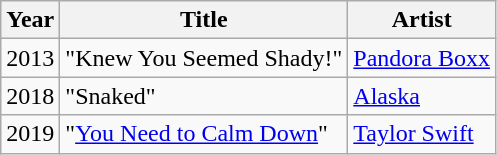<table class="wikitable">
<tr>
<th>Year</th>
<th>Title</th>
<th>Artist</th>
</tr>
<tr>
<td>2013</td>
<td>"Knew You Seemed Shady!"</td>
<td><a href='#'>Pandora Boxx</a></td>
</tr>
<tr>
<td>2018</td>
<td>"Snaked"</td>
<td><a href='#'>Alaska</a></td>
</tr>
<tr>
<td>2019</td>
<td>"<a href='#'>You Need to Calm Down</a>"</td>
<td><a href='#'>Taylor Swift</a></td>
</tr>
</table>
